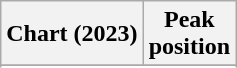<table class="wikitable sortable plainrowheaders" style="text-align:center">
<tr>
<th scope="col">Chart (2023)</th>
<th scope="col">Peak<br>position</th>
</tr>
<tr>
</tr>
<tr>
</tr>
</table>
